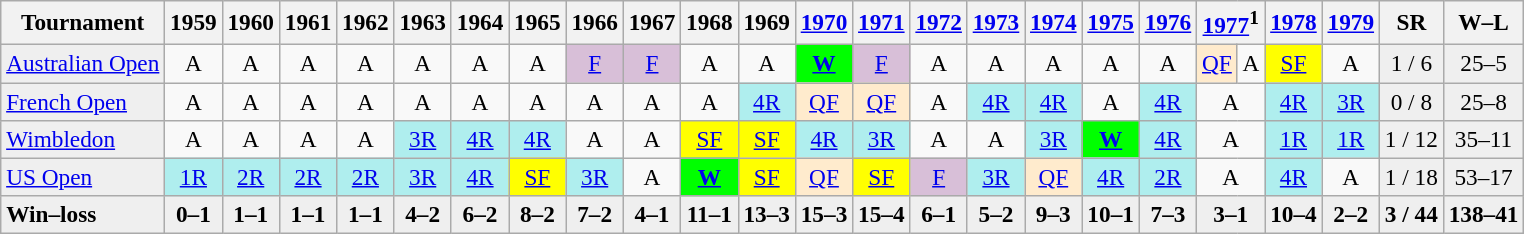<table class="wikitable nowrap" style=text-align:center;font-size:97%>
<tr>
<th>Tournament</th>
<th>1959</th>
<th>1960</th>
<th>1961</th>
<th>1962</th>
<th>1963</th>
<th>1964</th>
<th>1965</th>
<th>1966</th>
<th>1967</th>
<th>1968</th>
<th>1969</th>
<th><a href='#'>1970</a></th>
<th><a href='#'>1971</a></th>
<th><a href='#'>1972</a></th>
<th><a href='#'>1973</a></th>
<th><a href='#'>1974</a></th>
<th><a href='#'>1975</a></th>
<th><a href='#'>1976</a></th>
<th colspan=2><a href='#'>1977</a><sup>1</sup></th>
<th><a href='#'>1978</a></th>
<th><a href='#'>1979</a></th>
<th>SR</th>
<th>W–L</th>
</tr>
<tr>
<td style=background:#efefef;text-align:left><a href='#'>Australian Open</a></td>
<td>A</td>
<td>A</td>
<td>A</td>
<td>A</td>
<td>A</td>
<td>A</td>
<td>A</td>
<td style=background:thistle><a href='#'>F</a></td>
<td style=background:thistle><a href='#'>F</a></td>
<td>A</td>
<td>A</td>
<td style=background:#0f0><a href='#'><strong>W</strong></a></td>
<td style=background:thistle><a href='#'>F</a></td>
<td>A</td>
<td>A</td>
<td>A</td>
<td>A</td>
<td>A</td>
<td style=background:#ffebcd><a href='#'>QF</a></td>
<td>A</td>
<td style=background:yellow><a href='#'>SF</a></td>
<td>A</td>
<td style=background:#efefef>1 / 6</td>
<td style=background:#efefef>25–5</td>
</tr>
<tr>
<td style=background:#efefef;text-align:left><a href='#'>French Open</a></td>
<td>A</td>
<td>A</td>
<td>A</td>
<td>A</td>
<td>A</td>
<td>A</td>
<td>A</td>
<td>A</td>
<td>A</td>
<td>A</td>
<td style=background:#afeeee><a href='#'>4R</a></td>
<td style=background:#ffebcd><a href='#'>QF</a></td>
<td style=background:#ffebcd><a href='#'>QF</a></td>
<td>A</td>
<td style=background:#afeeee><a href='#'>4R</a></td>
<td style=background:#afeeee><a href='#'>4R</a></td>
<td>A</td>
<td style=background:#afeeee><a href='#'>4R</a></td>
<td colspan=2 style=text-align:center>A</td>
<td style=background:#afeeee><a href='#'>4R</a></td>
<td style=background:#afeeee><a href='#'>3R</a></td>
<td style=background:#efefef>0 / 8</td>
<td style=background:#efefef>25–8</td>
</tr>
<tr>
<td style=background:#efefef;text-align:left><a href='#'>Wimbledon</a></td>
<td>A</td>
<td>A</td>
<td>A</td>
<td>A</td>
<td style=background:#afeeee><a href='#'>3R</a></td>
<td style=background:#afeeee><a href='#'>4R</a></td>
<td style=background:#afeeee><a href='#'>4R</a></td>
<td>A</td>
<td>A</td>
<td style=background:yellow><a href='#'>SF</a></td>
<td style=background:yellow><a href='#'>SF</a></td>
<td style=background:#afeeee><a href='#'>4R</a></td>
<td style=background:#afeeee><a href='#'>3R</a></td>
<td>A</td>
<td>A</td>
<td style=background:#afeeee><a href='#'>3R</a></td>
<td style=background:#0f0><a href='#'><strong>W</strong></a></td>
<td style=background:#afeeee><a href='#'>4R</a></td>
<td style=text-align:center colspan=2>A</td>
<td style=background:#afeeee><a href='#'>1R</a></td>
<td style=background:#afeeee><a href='#'>1R</a></td>
<td style=background:#efefef>1 / 12</td>
<td style=background:#efefef>35–11</td>
</tr>
<tr>
<td style=background:#efefef;text-align:left><a href='#'>US Open</a></td>
<td style=background:#afeeee><a href='#'>1R</a></td>
<td style=background:#afeeee><a href='#'>2R</a></td>
<td style=background:#afeeee><a href='#'>2R</a></td>
<td style=background:#afeeee><a href='#'>2R</a></td>
<td style=background:#afeeee><a href='#'>3R</a></td>
<td style=background:#afeeee><a href='#'>4R</a></td>
<td style=background:yellow><a href='#'>SF</a></td>
<td style=background:#afeeee><a href='#'>3R</a></td>
<td>A</td>
<td style=background:#0f0><a href='#'><strong>W</strong></a></td>
<td style=background:yellow><a href='#'>SF</a></td>
<td style=background:#ffebcd><a href='#'>QF</a></td>
<td style=background:yellow><a href='#'>SF</a></td>
<td style=background:thistle><a href='#'>F</a></td>
<td style=background:#afeeee><a href='#'>3R</a></td>
<td style=background:#ffebcd><a href='#'>QF</a></td>
<td style=background:#afeeee><a href='#'>4R</a></td>
<td style=background:#afeeee><a href='#'>2R</a></td>
<td style=text-align:center colspan=2>A</td>
<td style=background:#afeeee><a href='#'>4R</a></td>
<td>A</td>
<td style=background:#efefef>1 / 18</td>
<td style=background:#efefef>53–17</td>
</tr>
<tr style=background:#efefef;font-weight:bold>
<td align=left>Win–loss</td>
<td>0–1</td>
<td>1–1</td>
<td>1–1</td>
<td>1–1</td>
<td>4–2</td>
<td>6–2</td>
<td>8–2</td>
<td>7–2</td>
<td>4–1</td>
<td>11–1</td>
<td>13–3</td>
<td>15–3</td>
<td>15–4</td>
<td>6–1</td>
<td>5–2</td>
<td>9–3</td>
<td>10–1</td>
<td>7–3</td>
<td colspan=2>3–1</td>
<td>10–4</td>
<td>2–2</td>
<td>3 / 44</td>
<td>138–41</td>
</tr>
</table>
